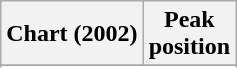<table class="wikitable sortable">
<tr>
<th align="center">Chart (2002)</th>
<th align="center">Peak<br>position</th>
</tr>
<tr>
</tr>
<tr>
</tr>
<tr>
</tr>
<tr>
</tr>
<tr>
</tr>
<tr>
</tr>
</table>
